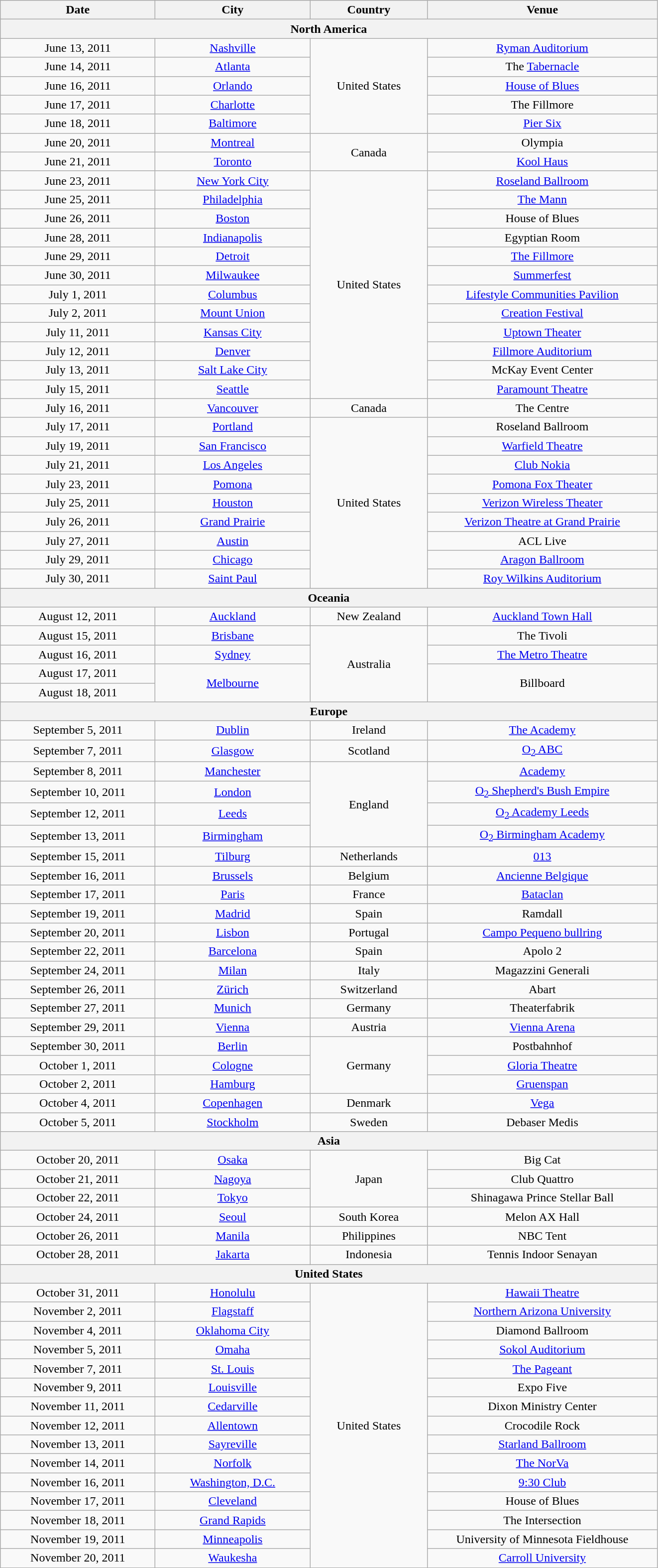<table class="wikitable" style="text-align:center;">
<tr>
<th width="200">Date</th>
<th width="200">City</th>
<th width="150">Country</th>
<th width="300">Venue</th>
</tr>
<tr>
<th colspan="4">North America</th>
</tr>
<tr>
<td>June 13, 2011</td>
<td><a href='#'>Nashville</a></td>
<td rowspan="5">United States</td>
<td><a href='#'>Ryman Auditorium</a></td>
</tr>
<tr>
<td>June 14, 2011</td>
<td><a href='#'>Atlanta</a></td>
<td>The <a href='#'>Tabernacle</a></td>
</tr>
<tr>
<td>June 16, 2011</td>
<td><a href='#'>Orlando</a></td>
<td><a href='#'>House of Blues</a></td>
</tr>
<tr>
<td>June 17, 2011</td>
<td><a href='#'>Charlotte</a></td>
<td>The Fillmore</td>
</tr>
<tr>
<td>June 18, 2011</td>
<td><a href='#'>Baltimore</a></td>
<td><a href='#'>Pier Six</a></td>
</tr>
<tr>
<td>June 20, 2011</td>
<td><a href='#'>Montreal</a></td>
<td rowspan="2">Canada</td>
<td>Olympia</td>
</tr>
<tr>
<td>June 21, 2011</td>
<td><a href='#'>Toronto</a></td>
<td><a href='#'>Kool Haus</a></td>
</tr>
<tr>
<td>June 23, 2011</td>
<td><a href='#'>New York City</a></td>
<td rowspan="12">United States</td>
<td><a href='#'>Roseland Ballroom</a></td>
</tr>
<tr>
<td>June 25, 2011</td>
<td><a href='#'>Philadelphia</a></td>
<td><a href='#'>The Mann</a></td>
</tr>
<tr>
<td>June 26, 2011</td>
<td><a href='#'>Boston</a></td>
<td>House of Blues</td>
</tr>
<tr>
<td>June 28, 2011</td>
<td><a href='#'>Indianapolis</a></td>
<td>Egyptian Room</td>
</tr>
<tr>
<td>June 29, 2011</td>
<td><a href='#'>Detroit</a></td>
<td><a href='#'>The Fillmore</a></td>
</tr>
<tr>
<td>June 30, 2011</td>
<td><a href='#'>Milwaukee</a></td>
<td><a href='#'>Summerfest</a></td>
</tr>
<tr>
<td>July 1, 2011</td>
<td><a href='#'>Columbus</a></td>
<td><a href='#'>Lifestyle Communities Pavilion</a></td>
</tr>
<tr>
<td>July 2, 2011</td>
<td><a href='#'>Mount Union</a></td>
<td><a href='#'>Creation Festival</a></td>
</tr>
<tr>
<td>July 11, 2011</td>
<td><a href='#'>Kansas City</a></td>
<td><a href='#'>Uptown Theater</a></td>
</tr>
<tr>
<td>July 12, 2011</td>
<td><a href='#'>Denver</a></td>
<td><a href='#'>Fillmore Auditorium</a></td>
</tr>
<tr>
<td>July 13, 2011</td>
<td><a href='#'>Salt Lake City</a></td>
<td>McKay Event Center</td>
</tr>
<tr>
<td>July 15, 2011</td>
<td><a href='#'>Seattle</a></td>
<td><a href='#'>Paramount Theatre</a></td>
</tr>
<tr>
<td>July 16, 2011</td>
<td><a href='#'>Vancouver</a></td>
<td>Canada</td>
<td>The Centre</td>
</tr>
<tr>
<td>July 17, 2011</td>
<td><a href='#'>Portland</a></td>
<td rowspan="9">United States</td>
<td>Roseland Ballroom</td>
</tr>
<tr>
<td>July 19, 2011</td>
<td><a href='#'>San Francisco</a></td>
<td><a href='#'>Warfield Theatre</a></td>
</tr>
<tr>
<td>July 21, 2011</td>
<td><a href='#'>Los Angeles</a></td>
<td><a href='#'>Club Nokia</a></td>
</tr>
<tr>
<td>July 23, 2011</td>
<td><a href='#'>Pomona</a></td>
<td><a href='#'>Pomona Fox Theater</a></td>
</tr>
<tr>
<td>July 25, 2011</td>
<td><a href='#'>Houston</a></td>
<td><a href='#'>Verizon Wireless Theater</a></td>
</tr>
<tr>
<td>July 26, 2011</td>
<td><a href='#'>Grand Prairie</a></td>
<td><a href='#'>Verizon Theatre at Grand Prairie</a></td>
</tr>
<tr>
<td>July 27, 2011</td>
<td><a href='#'>Austin</a></td>
<td>ACL Live</td>
</tr>
<tr>
<td>July 29, 2011</td>
<td><a href='#'>Chicago</a></td>
<td><a href='#'>Aragon Ballroom</a></td>
</tr>
<tr>
<td>July 30, 2011</td>
<td><a href='#'>Saint Paul</a></td>
<td><a href='#'>Roy Wilkins Auditorium</a></td>
</tr>
<tr>
<th colspan="4">Oceania</th>
</tr>
<tr>
<td>August 12, 2011</td>
<td><a href='#'>Auckland</a></td>
<td>New Zealand</td>
<td><a href='#'>Auckland Town Hall</a></td>
</tr>
<tr>
<td>August 15, 2011</td>
<td><a href='#'>Brisbane</a></td>
<td rowspan="4">Australia</td>
<td>The Tivoli</td>
</tr>
<tr>
<td>August 16, 2011</td>
<td><a href='#'>Sydney</a></td>
<td><a href='#'>The Metro Theatre</a></td>
</tr>
<tr>
<td>August 17, 2011</td>
<td rowspan="2"><a href='#'>Melbourne</a></td>
<td rowspan="2">Billboard</td>
</tr>
<tr>
<td>August 18, 2011</td>
</tr>
<tr>
<th colspan="4">Europe</th>
</tr>
<tr>
<td>September 5, 2011</td>
<td><a href='#'>Dublin</a></td>
<td>Ireland</td>
<td><a href='#'>The Academy</a></td>
</tr>
<tr>
<td>September 7, 2011</td>
<td><a href='#'>Glasgow</a></td>
<td>Scotland</td>
<td><a href='#'>O<sub>2</sub> ABC</a></td>
</tr>
<tr>
<td>September 8, 2011</td>
<td><a href='#'>Manchester</a></td>
<td rowspan="4">England</td>
<td><a href='#'>Academy</a></td>
</tr>
<tr>
<td>September 10, 2011</td>
<td><a href='#'>London</a></td>
<td><a href='#'>O<sub>2</sub> Shepherd's Bush Empire</a></td>
</tr>
<tr>
<td>September 12, 2011</td>
<td><a href='#'>Leeds</a></td>
<td><a href='#'>O<sub>2</sub> Academy Leeds</a></td>
</tr>
<tr>
<td>September 13, 2011</td>
<td><a href='#'>Birmingham</a></td>
<td><a href='#'>O<sub>2</sub> Birmingham Academy</a></td>
</tr>
<tr>
<td>September 15, 2011</td>
<td><a href='#'>Tilburg</a></td>
<td>Netherlands</td>
<td><a href='#'>013</a></td>
</tr>
<tr>
<td>September 16, 2011</td>
<td><a href='#'>Brussels</a></td>
<td>Belgium</td>
<td><a href='#'>Ancienne Belgique</a></td>
</tr>
<tr>
<td>September 17, 2011</td>
<td><a href='#'>Paris</a></td>
<td>France</td>
<td><a href='#'>Bataclan</a></td>
</tr>
<tr>
<td>September 19, 2011</td>
<td><a href='#'>Madrid</a></td>
<td>Spain</td>
<td>Ramdall</td>
</tr>
<tr>
<td>September 20, 2011</td>
<td><a href='#'>Lisbon</a></td>
<td>Portugal</td>
<td><a href='#'>Campo Pequeno bullring</a></td>
</tr>
<tr>
<td>September 22, 2011</td>
<td><a href='#'>Barcelona</a></td>
<td>Spain</td>
<td>Apolo 2</td>
</tr>
<tr>
<td>September 24, 2011</td>
<td><a href='#'>Milan</a></td>
<td>Italy</td>
<td>Magazzini Generali</td>
</tr>
<tr>
<td>September 26, 2011</td>
<td><a href='#'>Zürich</a></td>
<td>Switzerland</td>
<td>Abart</td>
</tr>
<tr>
<td>September 27, 2011</td>
<td><a href='#'>Munich</a></td>
<td>Germany</td>
<td>Theaterfabrik</td>
</tr>
<tr>
<td>September 29, 2011</td>
<td><a href='#'>Vienna</a></td>
<td>Austria</td>
<td><a href='#'>Vienna Arena</a></td>
</tr>
<tr>
<td>September 30, 2011</td>
<td><a href='#'>Berlin</a></td>
<td rowspan="3">Germany</td>
<td>Postbahnhof</td>
</tr>
<tr>
<td>October 1, 2011</td>
<td><a href='#'>Cologne</a></td>
<td><a href='#'>Gloria Theatre</a></td>
</tr>
<tr>
<td>October 2, 2011</td>
<td><a href='#'>Hamburg</a></td>
<td><a href='#'>Gruenspan</a></td>
</tr>
<tr>
<td>October 4, 2011</td>
<td><a href='#'>Copenhagen</a></td>
<td>Denmark</td>
<td><a href='#'>Vega</a></td>
</tr>
<tr>
<td>October 5, 2011</td>
<td><a href='#'>Stockholm</a></td>
<td>Sweden</td>
<td>Debaser Medis</td>
</tr>
<tr>
<th colspan="4">Asia</th>
</tr>
<tr>
<td>October 20, 2011</td>
<td><a href='#'>Osaka</a></td>
<td rowspan="3">Japan</td>
<td>Big Cat</td>
</tr>
<tr>
<td>October 21, 2011</td>
<td><a href='#'>Nagoya</a></td>
<td>Club Quattro</td>
</tr>
<tr>
<td>October 22, 2011</td>
<td><a href='#'>Tokyo</a></td>
<td>Shinagawa Prince Stellar Ball</td>
</tr>
<tr>
<td>October 24, 2011</td>
<td><a href='#'>Seoul</a></td>
<td>South Korea</td>
<td>Melon AX Hall</td>
</tr>
<tr>
<td>October 26, 2011</td>
<td><a href='#'>Manila</a></td>
<td>Philippines</td>
<td>NBC Tent</td>
</tr>
<tr>
<td>October 28, 2011</td>
<td><a href='#'>Jakarta</a></td>
<td>Indonesia</td>
<td>Tennis Indoor Senayan</td>
</tr>
<tr>
<th colspan="4">United States</th>
</tr>
<tr>
<td>October 31, 2011</td>
<td><a href='#'>Honolulu</a></td>
<td rowspan="15">United States</td>
<td><a href='#'>Hawaii Theatre</a></td>
</tr>
<tr>
<td>November 2, 2011</td>
<td><a href='#'>Flagstaff</a></td>
<td><a href='#'>Northern Arizona University</a></td>
</tr>
<tr>
<td>November 4, 2011</td>
<td><a href='#'>Oklahoma City</a></td>
<td>Diamond Ballroom</td>
</tr>
<tr>
<td>November 5, 2011</td>
<td><a href='#'>Omaha</a></td>
<td><a href='#'>Sokol Auditorium</a></td>
</tr>
<tr>
<td>November 7, 2011</td>
<td><a href='#'>St. Louis</a></td>
<td><a href='#'>The Pageant</a></td>
</tr>
<tr>
<td>November 9, 2011</td>
<td><a href='#'>Louisville</a></td>
<td>Expo Five</td>
</tr>
<tr>
<td>November 11, 2011</td>
<td><a href='#'>Cedarville</a></td>
<td>Dixon Ministry Center</td>
</tr>
<tr>
<td>November 12, 2011</td>
<td><a href='#'>Allentown</a></td>
<td>Crocodile Rock</td>
</tr>
<tr>
<td>November 13, 2011</td>
<td><a href='#'>Sayreville</a></td>
<td><a href='#'>Starland Ballroom</a></td>
</tr>
<tr>
<td>November 14, 2011</td>
<td><a href='#'>Norfolk</a></td>
<td><a href='#'>The NorVa</a></td>
</tr>
<tr>
<td>November 16, 2011</td>
<td><a href='#'>Washington, D.C.</a></td>
<td><a href='#'>9:30 Club</a></td>
</tr>
<tr>
<td>November 17, 2011</td>
<td><a href='#'>Cleveland</a></td>
<td>House of Blues</td>
</tr>
<tr>
<td>November 18, 2011</td>
<td><a href='#'>Grand Rapids</a></td>
<td>The Intersection</td>
</tr>
<tr>
<td>November 19, 2011</td>
<td><a href='#'>Minneapolis</a></td>
<td>University of Minnesota Fieldhouse</td>
</tr>
<tr>
<td>November 20, 2011</td>
<td><a href='#'>Waukesha</a></td>
<td><a href='#'>Carroll University</a></td>
</tr>
</table>
